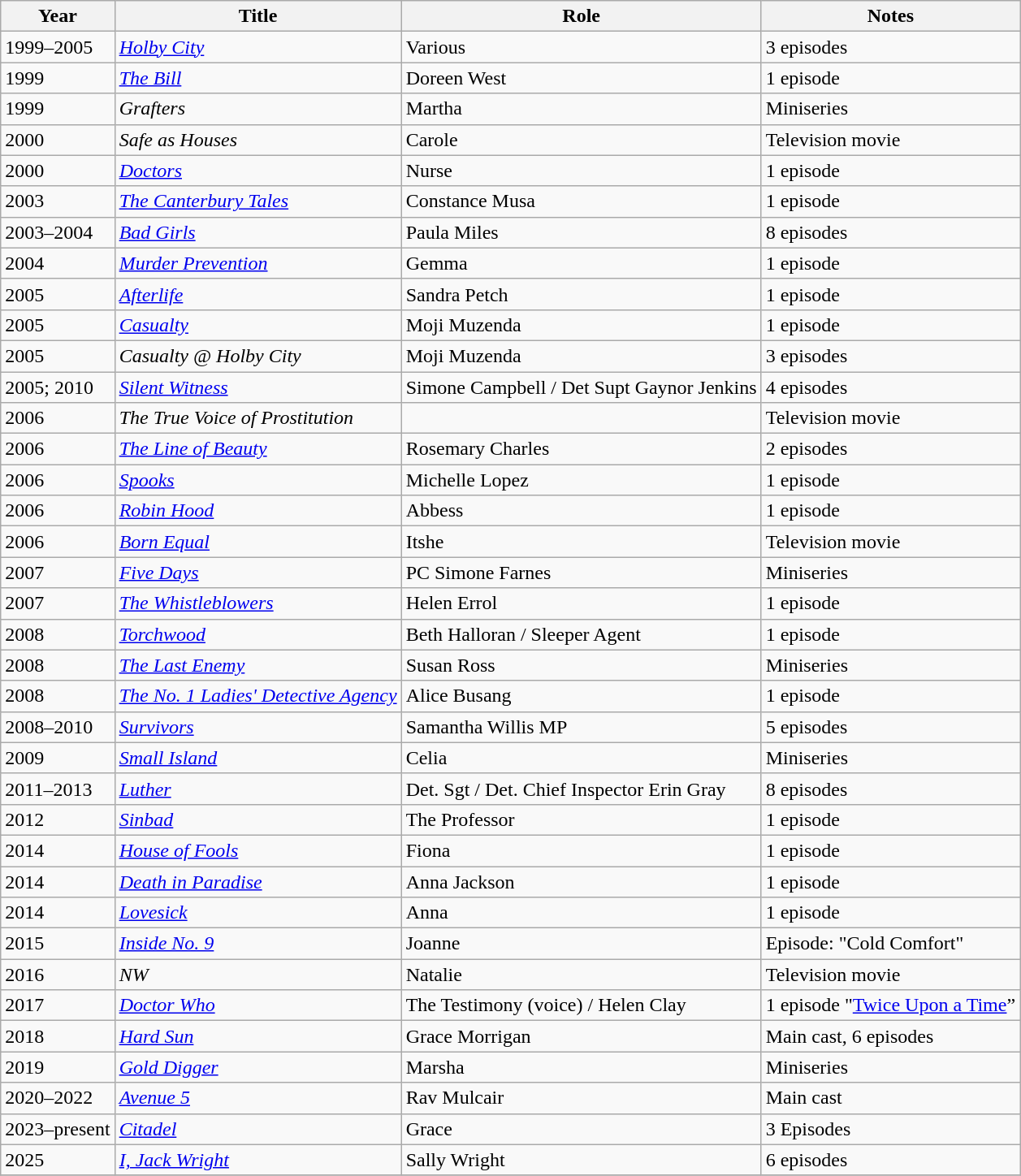<table class="wikitable sortable">
<tr>
<th>Year</th>
<th>Title</th>
<th>Role</th>
<th>Notes</th>
</tr>
<tr>
<td>1999–2005</td>
<td><em><a href='#'>Holby City</a></em></td>
<td>Various</td>
<td>3 episodes</td>
</tr>
<tr>
<td>1999</td>
<td><em><a href='#'>The Bill</a></em></td>
<td>Doreen West</td>
<td>1 episode</td>
</tr>
<tr>
<td>1999</td>
<td><em>Grafters</em></td>
<td>Martha</td>
<td>Miniseries</td>
</tr>
<tr>
<td>2000</td>
<td><em>Safe as Houses</em></td>
<td>Carole</td>
<td>Television movie</td>
</tr>
<tr>
<td>2000</td>
<td><em><a href='#'>Doctors</a></em></td>
<td>Nurse</td>
<td>1 episode</td>
</tr>
<tr>
<td>2003</td>
<td><em><a href='#'>The Canterbury Tales</a></em></td>
<td>Constance Musa</td>
<td>1 episode</td>
</tr>
<tr>
<td>2003–2004</td>
<td><em><a href='#'>Bad Girls</a></em></td>
<td>Paula Miles</td>
<td>8 episodes</td>
</tr>
<tr>
<td>2004</td>
<td><em><a href='#'>Murder Prevention</a></em></td>
<td>Gemma</td>
<td>1 episode</td>
</tr>
<tr>
<td>2005</td>
<td><em><a href='#'>Afterlife</a></em></td>
<td>Sandra Petch</td>
<td>1 episode</td>
</tr>
<tr>
<td>2005</td>
<td><em><a href='#'>Casualty</a></em></td>
<td>Moji Muzenda</td>
<td>1 episode</td>
</tr>
<tr>
<td>2005</td>
<td><em>Casualty @ Holby City</em></td>
<td>Moji Muzenda</td>
<td>3 episodes</td>
</tr>
<tr>
<td>2005; 2010</td>
<td><em><a href='#'>Silent Witness</a></em></td>
<td>Simone Campbell / Det Supt Gaynor Jenkins</td>
<td>4 episodes</td>
</tr>
<tr>
<td>2006</td>
<td><em>The True Voice of Prostitution</em></td>
<td></td>
<td>Television movie</td>
</tr>
<tr>
<td>2006</td>
<td><em><a href='#'>The Line of Beauty</a></em></td>
<td>Rosemary Charles</td>
<td>2 episodes</td>
</tr>
<tr>
<td>2006</td>
<td><em><a href='#'>Spooks</a></em></td>
<td>Michelle Lopez</td>
<td>1 episode</td>
</tr>
<tr>
<td>2006</td>
<td><em><a href='#'>Robin Hood</a></em></td>
<td>Abbess</td>
<td>1 episode</td>
</tr>
<tr>
<td>2006</td>
<td><em><a href='#'>Born Equal</a></em></td>
<td>Itshe</td>
<td>Television movie</td>
</tr>
<tr>
<td>2007</td>
<td><em><a href='#'>Five Days</a></em></td>
<td>PC Simone Farnes</td>
<td>Miniseries</td>
</tr>
<tr>
<td>2007</td>
<td><em><a href='#'>The Whistleblowers</a></em></td>
<td>Helen Errol</td>
<td>1 episode</td>
</tr>
<tr>
<td>2008</td>
<td><em><a href='#'>Torchwood</a></em></td>
<td>Beth Halloran / Sleeper Agent</td>
<td>1 episode</td>
</tr>
<tr>
<td>2008</td>
<td><em><a href='#'>The Last Enemy</a></em></td>
<td>Susan Ross</td>
<td>Miniseries</td>
</tr>
<tr>
<td>2008</td>
<td><em><a href='#'>The No. 1 Ladies' Detective Agency</a></em></td>
<td>Alice Busang</td>
<td>1 episode</td>
</tr>
<tr>
<td>2008–2010</td>
<td><em><a href='#'>Survivors</a></em></td>
<td>Samantha Willis MP</td>
<td>5 episodes</td>
</tr>
<tr>
<td>2009</td>
<td><em><a href='#'>Small Island</a></em></td>
<td>Celia</td>
<td>Miniseries</td>
</tr>
<tr>
<td>2011–2013</td>
<td><em><a href='#'>Luther</a></em></td>
<td>Det. Sgt / Det. Chief Inspector Erin Gray</td>
<td>8 episodes</td>
</tr>
<tr>
<td>2012</td>
<td><em><a href='#'>Sinbad</a></em></td>
<td>The Professor</td>
<td>1 episode</td>
</tr>
<tr>
<td>2014</td>
<td><em><a href='#'>House of Fools</a></em></td>
<td>Fiona</td>
<td>1 episode</td>
</tr>
<tr>
<td>2014</td>
<td><em><a href='#'>Death in Paradise</a></em></td>
<td>Anna Jackson</td>
<td>1 episode</td>
</tr>
<tr>
<td>2014</td>
<td><em><a href='#'>Lovesick</a></em></td>
<td>Anna</td>
<td>1 episode</td>
</tr>
<tr>
<td>2015</td>
<td><em><a href='#'>Inside No. 9</a></em></td>
<td>Joanne</td>
<td>Episode: "Cold Comfort"</td>
</tr>
<tr>
<td>2016</td>
<td><em>NW</em></td>
<td>Natalie</td>
<td>Television movie</td>
</tr>
<tr>
<td>2017</td>
<td><em><a href='#'>Doctor Who</a></em></td>
<td>The Testimony (voice) / Helen Clay</td>
<td>1 episode "<a href='#'>Twice Upon a Time</a>”</td>
</tr>
<tr>
<td>2018</td>
<td><em><a href='#'>Hard Sun</a></em></td>
<td>Grace Morrigan</td>
<td>Main cast, 6 episodes</td>
</tr>
<tr>
<td>2019</td>
<td><em><a href='#'>Gold Digger</a></em></td>
<td>Marsha</td>
<td>Miniseries</td>
</tr>
<tr>
<td>2020–2022</td>
<td><em><a href='#'>Avenue 5</a></em></td>
<td>Rav Mulcair</td>
<td>Main cast</td>
</tr>
<tr>
<td>2023–present</td>
<td><em><a href='#'>Citadel</a></em></td>
<td>Grace</td>
<td>3 Episodes</td>
</tr>
<tr>
<td>2025</td>
<td><em><a href='#'>I, Jack Wright</a></em></td>
<td>Sally Wright</td>
<td>6 episodes</td>
</tr>
<tr>
</tr>
</table>
